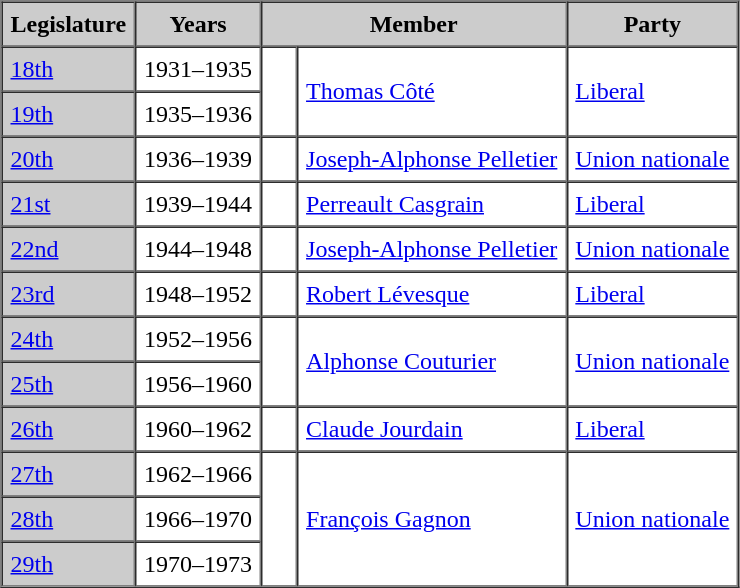<table border=1 cellpadding=5 cellspacing=0>
<tr bgcolor="CCCCCC">
<th>Legislature</th>
<th>Years</th>
<th colspan="2">Member</th>
<th>Party</th>
</tr>
<tr>
<td bgcolor="CCCCCC"><a href='#'>18th</a></td>
<td>1931–1935</td>
<td rowspan="2" >   </td>
<td rowspan="2"><a href='#'>Thomas Côté</a></td>
<td rowspan="2"><a href='#'>Liberal</a></td>
</tr>
<tr>
<td bgcolor="CCCCCC"><a href='#'>19th</a></td>
<td>1935–1936</td>
</tr>
<tr>
<td bgcolor="CCCCCC"><a href='#'>20th</a></td>
<td>1936–1939</td>
<td rowspan="1" >   </td>
<td rowspan="1"><a href='#'>Joseph-Alphonse Pelletier</a></td>
<td rowspan="1"><a href='#'>Union nationale</a></td>
</tr>
<tr>
<td bgcolor="CCCCCC"><a href='#'>21st</a></td>
<td>1939–1944</td>
<td rowspan="1" >   </td>
<td rowspan="1"><a href='#'>Perreault Casgrain</a></td>
<td rowspan="1"><a href='#'>Liberal</a></td>
</tr>
<tr>
<td bgcolor="CCCCCC"><a href='#'>22nd</a></td>
<td>1944–1948</td>
<td rowspan="1" >   </td>
<td rowspan="1"><a href='#'>Joseph-Alphonse Pelletier</a></td>
<td rowspan="1"><a href='#'>Union nationale</a></td>
</tr>
<tr>
<td bgcolor="CCCCCC"><a href='#'>23rd</a></td>
<td>1948–1952</td>
<td rowspan="1" >   </td>
<td rowspan="1"><a href='#'>Robert Lévesque</a></td>
<td rowspan="1"><a href='#'>Liberal</a></td>
</tr>
<tr>
<td bgcolor="CCCCCC"><a href='#'>24th</a></td>
<td>1952–1956</td>
<td rowspan="2" >   </td>
<td rowspan="2"><a href='#'>Alphonse Couturier</a></td>
<td rowspan="2"><a href='#'>Union nationale</a></td>
</tr>
<tr>
<td bgcolor="CCCCCC"><a href='#'>25th</a></td>
<td>1956–1960</td>
</tr>
<tr>
<td bgcolor="CCCCCC"><a href='#'>26th</a></td>
<td>1960–1962</td>
<td rowspan="1" >   </td>
<td rowspan="1"><a href='#'>Claude Jourdain</a></td>
<td rowspan="1"><a href='#'>Liberal</a></td>
</tr>
<tr>
<td bgcolor="CCCCCC"><a href='#'>27th</a></td>
<td>1962–1966</td>
<td rowspan="3" >   </td>
<td rowspan="3"><a href='#'>François Gagnon</a></td>
<td rowspan="3"><a href='#'>Union nationale</a></td>
</tr>
<tr>
<td bgcolor="CCCCCC"><a href='#'>28th</a></td>
<td>1966–1970</td>
</tr>
<tr>
<td bgcolor="CCCCCC"><a href='#'>29th</a></td>
<td>1970–1973</td>
</tr>
<tr>
</tr>
</table>
